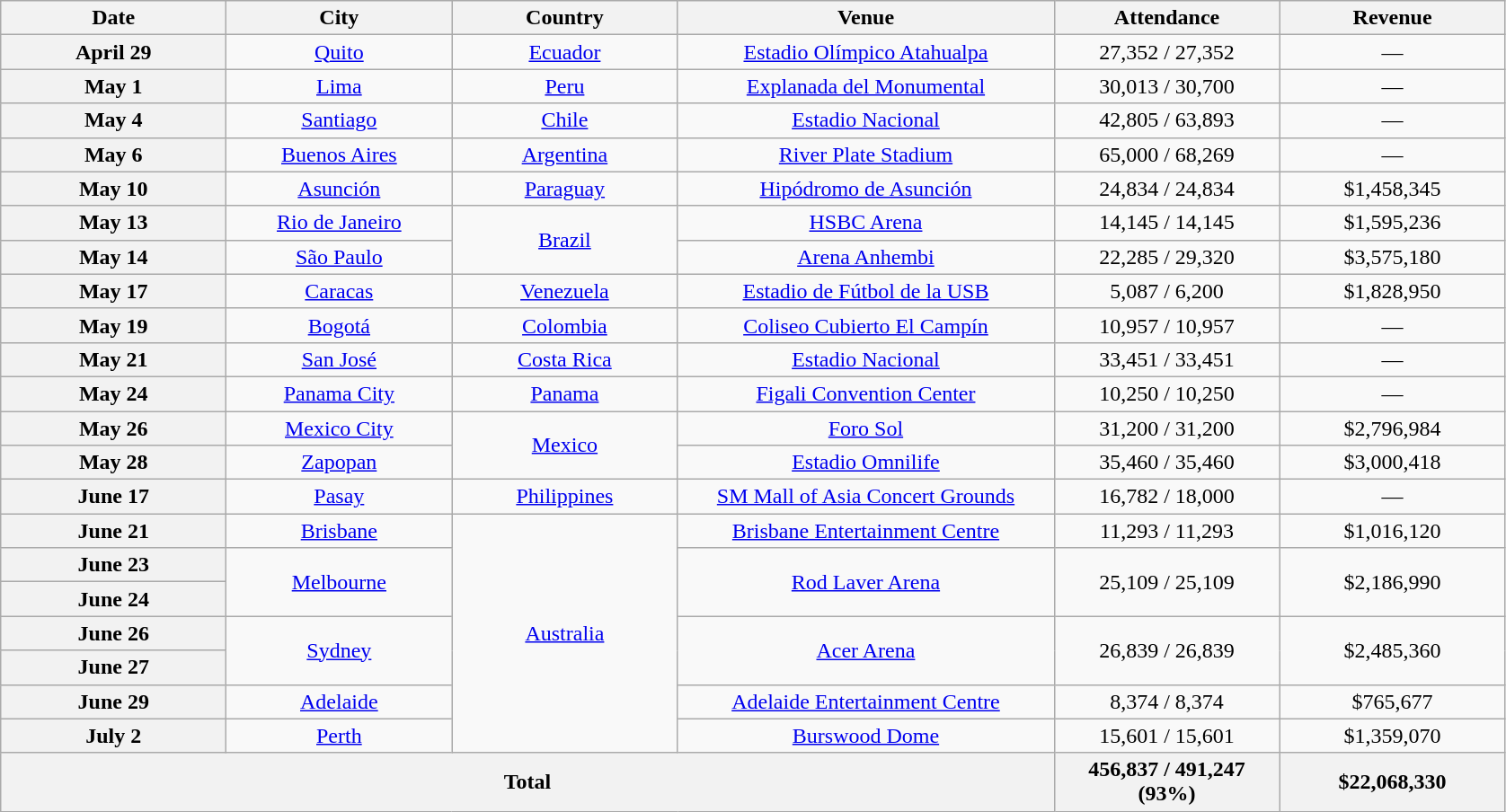<table class="wikitable plainrowheaders" style="text-align:center;">
<tr>
<th scope="col" style="width:10em;">Date</th>
<th scope="col" style="width:10em;">City</th>
<th scope="col" style="width:10em;">Country</th>
<th scope="col" style="width:17em;">Venue</th>
<th scope="col" style="width:10em;">Attendance</th>
<th scope="col" style="width:10em;">Revenue</th>
</tr>
<tr>
<th scope="row" style="text-align:center;">April 29</th>
<td><a href='#'>Quito</a></td>
<td><a href='#'>Ecuador</a></td>
<td><a href='#'>Estadio Olímpico Atahualpa</a></td>
<td>27,352 / 27,352</td>
<td>—</td>
</tr>
<tr>
<th scope="row" style="text-align:center;">May 1</th>
<td><a href='#'>Lima</a></td>
<td><a href='#'>Peru</a></td>
<td><a href='#'>Explanada del Monumental</a></td>
<td>30,013 / 30,700</td>
<td>—</td>
</tr>
<tr>
<th scope="row" style="text-align:center;">May 4</th>
<td><a href='#'>Santiago</a></td>
<td><a href='#'>Chile</a></td>
<td><a href='#'>Estadio Nacional</a></td>
<td>42,805 / 63,893</td>
<td>—</td>
</tr>
<tr>
<th scope="row" style="text-align:center;">May 6</th>
<td><a href='#'>Buenos Aires</a></td>
<td><a href='#'>Argentina</a></td>
<td><a href='#'>River Plate Stadium</a></td>
<td>65,000 / 68,269</td>
<td>—</td>
</tr>
<tr>
<th scope="row" style="text-align:center;">May 10</th>
<td><a href='#'>Asunción</a></td>
<td><a href='#'>Paraguay</a></td>
<td><a href='#'>Hipódromo de Asunción</a></td>
<td>24,834 / 24,834</td>
<td>$1,458,345</td>
</tr>
<tr>
<th scope="row" style="text-align:center;">May 13</th>
<td><a href='#'>Rio de Janeiro</a></td>
<td rowspan="2"><a href='#'>Brazil</a></td>
<td><a href='#'>HSBC Arena</a></td>
<td>14,145 / 14,145</td>
<td>$1,595,236</td>
</tr>
<tr>
<th scope="row" style="text-align:center;">May 14</th>
<td><a href='#'>São Paulo</a></td>
<td><a href='#'>Arena Anhembi</a></td>
<td>22,285 / 29,320</td>
<td>$3,575,180</td>
</tr>
<tr>
<th scope="row" style="text-align:center;">May 17</th>
<td><a href='#'>Caracas</a></td>
<td><a href='#'>Venezuela</a></td>
<td><a href='#'>Estadio de Fútbol de la USB</a></td>
<td>5,087 / 6,200</td>
<td>$1,828,950</td>
</tr>
<tr>
<th scope="row" style="text-align:center;">May 19</th>
<td><a href='#'>Bogotá</a></td>
<td><a href='#'>Colombia</a></td>
<td><a href='#'>Coliseo Cubierto El Campín</a></td>
<td>10,957 / 10,957</td>
<td>—</td>
</tr>
<tr>
<th scope="row" style="text-align:center;">May 21</th>
<td><a href='#'>San José</a></td>
<td><a href='#'>Costa Rica</a></td>
<td><a href='#'>Estadio Nacional</a></td>
<td>33,451 / 33,451</td>
<td>—</td>
</tr>
<tr>
<th scope="row" style="text-align:center;">May 24</th>
<td><a href='#'>Panama City</a></td>
<td><a href='#'>Panama</a></td>
<td><a href='#'>Figali Convention Center</a></td>
<td>10,250 / 10,250</td>
<td>—</td>
</tr>
<tr>
<th scope="row" style="text-align:center;">May 26</th>
<td><a href='#'>Mexico City</a></td>
<td rowspan="2"><a href='#'>Mexico</a></td>
<td><a href='#'>Foro Sol</a></td>
<td>31,200 / 31,200</td>
<td>$2,796,984</td>
</tr>
<tr>
<th scope="row" style="text-align:center;">May 28</th>
<td><a href='#'>Zapopan</a></td>
<td><a href='#'>Estadio Omnilife</a></td>
<td>35,460 / 35,460</td>
<td>$3,000,418</td>
</tr>
<tr>
<th scope="row" style="text-align:center;">June 17</th>
<td><a href='#'>Pasay</a></td>
<td><a href='#'>Philippines</a></td>
<td><a href='#'>SM Mall of Asia Concert Grounds</a></td>
<td>16,782 / 18,000</td>
<td>—</td>
</tr>
<tr>
<th scope="row" style="text-align:center;">June 21</th>
<td><a href='#'>Brisbane</a></td>
<td rowspan="7"><a href='#'>Australia</a></td>
<td><a href='#'>Brisbane Entertainment Centre</a></td>
<td>11,293 / 11,293</td>
<td>$1,016,120</td>
</tr>
<tr>
<th scope="row" style="text-align:center;">June 23</th>
<td rowspan="2"><a href='#'>Melbourne</a></td>
<td rowspan="2"><a href='#'>Rod Laver Arena</a></td>
<td rowspan="2">25,109 / 25,109</td>
<td rowspan="2">$2,186,990</td>
</tr>
<tr>
<th scope="row" style="text-align:center;">June 24</th>
</tr>
<tr>
<th scope="row" style="text-align:center;">June 26</th>
<td rowspan="2"><a href='#'>Sydney</a></td>
<td rowspan="2"><a href='#'>Acer Arena</a></td>
<td rowspan="2">26,839 / 26,839</td>
<td rowspan="2">$2,485,360</td>
</tr>
<tr>
<th scope="row" style="text-align:center;">June 27</th>
</tr>
<tr>
<th scope="row" style="text-align:center;">June 29</th>
<td><a href='#'>Adelaide</a></td>
<td><a href='#'>Adelaide Entertainment Centre</a></td>
<td>8,374 / 8,374</td>
<td>$765,677</td>
</tr>
<tr>
<th scope="row" style="text-align:center;">July 2</th>
<td><a href='#'>Perth</a></td>
<td><a href='#'>Burswood Dome</a></td>
<td>15,601 / 15,601</td>
<td>$1,359,070</td>
</tr>
<tr>
<th colspan="4">Total</th>
<th>456,837 / 491,247 (93%)</th>
<th>$22,068,330</th>
</tr>
</table>
